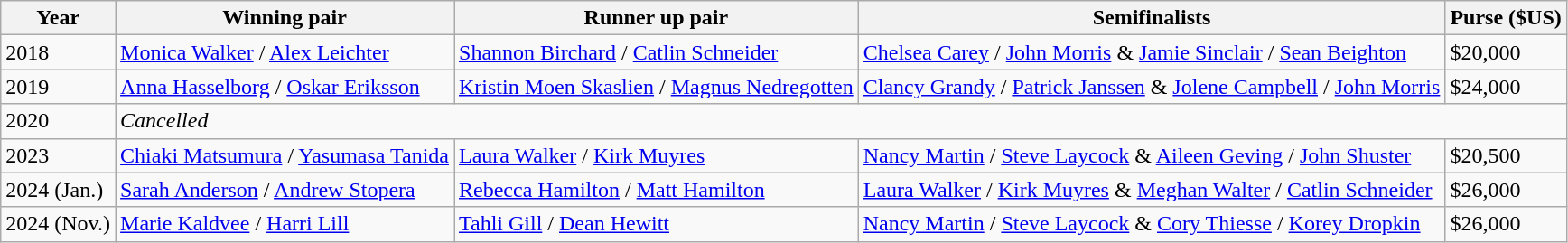<table class="wikitable">
<tr>
<th scope="col">Year</th>
<th scope="col">Winning pair</th>
<th scope="col">Runner up pair</th>
<th scope="col">Semifinalists</th>
<th scope="col">Purse ($US)</th>
</tr>
<tr>
<td>2018</td>
<td> <a href='#'>Monica Walker</a> / <a href='#'>Alex Leichter</a></td>
<td> <a href='#'>Shannon Birchard</a> / <a href='#'>Catlin Schneider</a></td>
<td> <a href='#'>Chelsea Carey</a> / <a href='#'>John Morris</a> &  <a href='#'>Jamie Sinclair</a> / <a href='#'>Sean Beighton</a></td>
<td>$20,000</td>
</tr>
<tr>
<td>2019</td>
<td> <a href='#'>Anna Hasselborg</a> / <a href='#'>Oskar Eriksson</a></td>
<td> <a href='#'>Kristin Moen Skaslien</a> / <a href='#'>Magnus Nedregotten</a></td>
<td> <a href='#'>Clancy Grandy</a> / <a href='#'>Patrick Janssen</a> &  <a href='#'>Jolene Campbell</a> / <a href='#'>John Morris</a></td>
<td>$24,000</td>
</tr>
<tr>
<td>2020</td>
<td colspan="4"><em>Cancelled</em></td>
</tr>
<tr>
<td>2023</td>
<td> <a href='#'>Chiaki Matsumura</a> / <a href='#'>Yasumasa Tanida</a></td>
<td> <a href='#'>Laura Walker</a> / <a href='#'>Kirk Muyres</a></td>
<td> <a href='#'>Nancy Martin</a> / <a href='#'>Steve Laycock</a> &  <a href='#'>Aileen Geving</a> / <a href='#'>John Shuster</a></td>
<td>$20,500</td>
</tr>
<tr>
<td>2024 (Jan.)</td>
<td> <a href='#'>Sarah Anderson</a> / <a href='#'>Andrew Stopera</a></td>
<td> <a href='#'>Rebecca Hamilton</a> / <a href='#'>Matt Hamilton</a></td>
<td> <a href='#'>Laura Walker</a> / <a href='#'>Kirk Muyres</a> &  <a href='#'>Meghan Walter</a> / <a href='#'>Catlin Schneider</a></td>
<td>$26,000</td>
</tr>
<tr>
<td>2024 (Nov.)</td>
<td> <a href='#'>Marie Kaldvee</a> / <a href='#'>Harri Lill</a></td>
<td> <a href='#'>Tahli Gill</a> / <a href='#'>Dean Hewitt</a></td>
<td> <a href='#'>Nancy Martin</a> / <a href='#'>Steve Laycock</a> &  <a href='#'>Cory Thiesse</a> / <a href='#'>Korey Dropkin</a></td>
<td>$26,000</td>
</tr>
</table>
